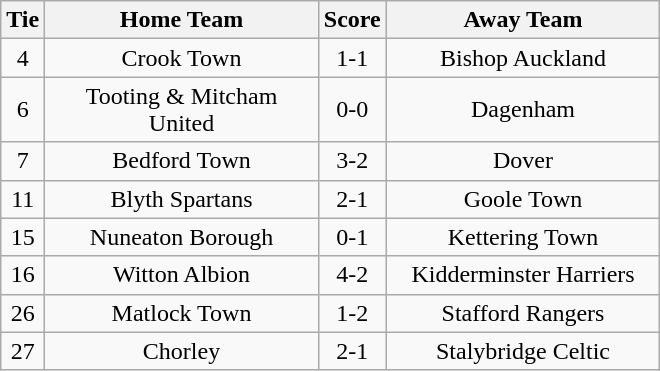<table class="wikitable" style="text-align:center;">
<tr>
<th width=20>Tie</th>
<th width=175>Home Team</th>
<th width=20>Score</th>
<th width=175>Away Team</th>
</tr>
<tr>
<td>4</td>
<td>Crook Town</td>
<td>1-1</td>
<td>Bishop Auckland</td>
</tr>
<tr>
<td>6</td>
<td>Tooting & Mitcham United</td>
<td>0-0</td>
<td>Dagenham</td>
</tr>
<tr>
<td>7</td>
<td>Bedford Town</td>
<td>3-2</td>
<td>Dover</td>
</tr>
<tr>
<td>11</td>
<td>Blyth Spartans</td>
<td>2-1</td>
<td>Goole Town</td>
</tr>
<tr>
<td>15</td>
<td>Nuneaton Borough</td>
<td>0-1</td>
<td>Kettering Town</td>
</tr>
<tr>
<td>16</td>
<td>Witton Albion</td>
<td>4-2</td>
<td>Kidderminster Harriers</td>
</tr>
<tr>
<td>26</td>
<td>Matlock Town</td>
<td>1-2</td>
<td>Stafford Rangers</td>
</tr>
<tr>
<td>27</td>
<td>Chorley</td>
<td>2-1</td>
<td>Stalybridge Celtic</td>
</tr>
</table>
